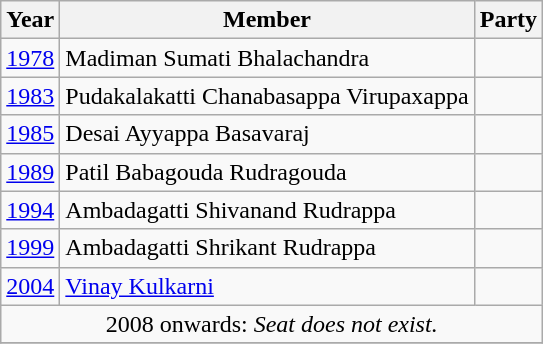<table class="wikitable sortable">
<tr>
<th>Year</th>
<th>Member</th>
<th colspan="2">Party</th>
</tr>
<tr>
<td><a href='#'>1978</a></td>
<td>Madiman Sumati Bhalachandra</td>
<td></td>
</tr>
<tr>
<td><a href='#'>1983</a></td>
<td>Pudakalakatti Chanabasappa Virupaxappa</td>
<td></td>
</tr>
<tr>
<td><a href='#'>1985</a></td>
<td>Desai Ayyappa Basavaraj</td>
<td></td>
</tr>
<tr>
<td><a href='#'>1989</a></td>
<td>Patil Babagouda Rudragouda</td>
<td></td>
</tr>
<tr>
<td><a href='#'>1994</a></td>
<td>Ambadagatti Shivanand Rudrappa</td>
<td></td>
</tr>
<tr>
<td><a href='#'>1999</a></td>
<td>Ambadagatti Shrikant Rudrappa</td>
<td></td>
</tr>
<tr>
<td><a href='#'>2004</a></td>
<td><a href='#'>Vinay Kulkarni</a></td>
</tr>
<tr>
<td colspan=4 align=center>2008 onwards: <em>Seat does not exist.</em></td>
</tr>
<tr>
</tr>
</table>
